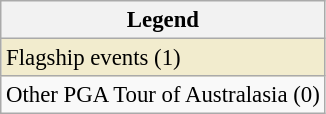<table class="wikitable" style="font-size:95%;">
<tr>
<th>Legend</th>
</tr>
<tr style="background:#f2ecce;">
<td>Flagship events (1)</td>
</tr>
<tr>
<td>Other PGA Tour of Australasia (0)</td>
</tr>
</table>
